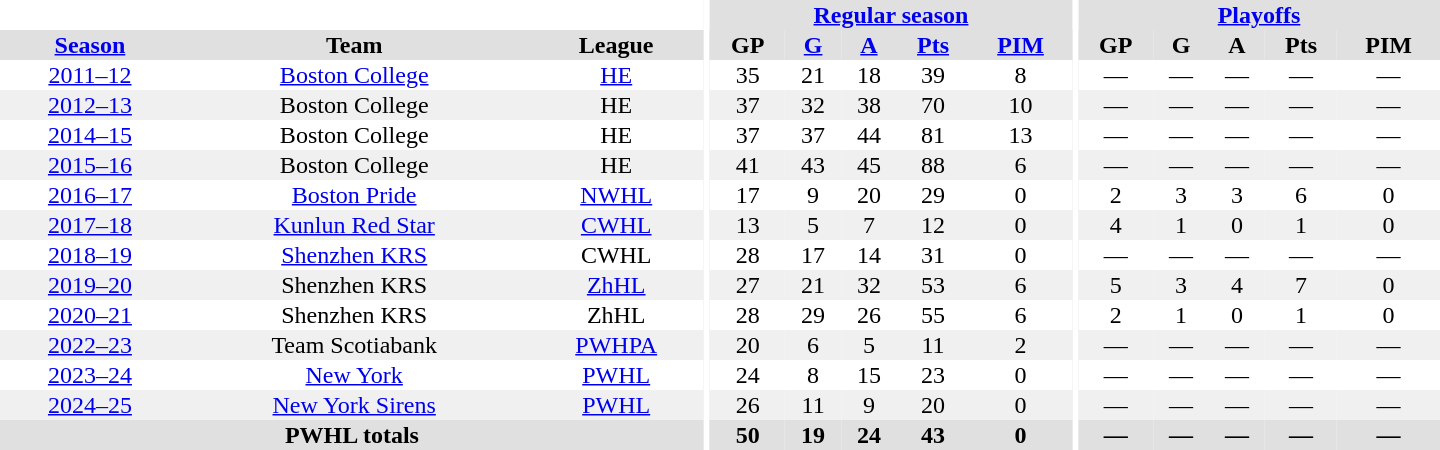<table border="0" cellpadding="1" cellspacing="0" style="text-align:center; width:60em">
<tr bgcolor="#e0e0e0">
<th colspan="3" bgcolor="#ffffff"></th>
<th rowspan="99" bgcolor="#ffffff"></th>
<th colspan="5"><a href='#'>Regular season</a></th>
<th rowspan="99" bgcolor="#ffffff"></th>
<th colspan="5"><a href='#'>Playoffs</a></th>
</tr>
<tr bgcolor="#e0e0e0">
<th><a href='#'>Season</a></th>
<th>Team</th>
<th>League</th>
<th>GP</th>
<th><a href='#'>G</a></th>
<th><a href='#'>A</a></th>
<th><a href='#'>Pts</a></th>
<th><a href='#'>PIM</a></th>
<th>GP</th>
<th>G</th>
<th>A</th>
<th>Pts</th>
<th>PIM</th>
</tr>
<tr>
<td><a href='#'>2011–12</a></td>
<td><a href='#'>Boston College</a></td>
<td><a href='#'>HE</a></td>
<td>35</td>
<td>21</td>
<td>18</td>
<td>39</td>
<td>8</td>
<td>—</td>
<td>—</td>
<td>—</td>
<td>—</td>
<td>—</td>
</tr>
<tr bgcolor="f0f0f0">
<td><a href='#'>2012–13</a></td>
<td>Boston College</td>
<td>HE</td>
<td>37</td>
<td>32</td>
<td>38</td>
<td>70</td>
<td>10</td>
<td>—</td>
<td>—</td>
<td>—</td>
<td>—</td>
<td>—</td>
</tr>
<tr>
<td><a href='#'>2014–15</a></td>
<td>Boston College</td>
<td>HE</td>
<td>37</td>
<td>37</td>
<td>44</td>
<td>81</td>
<td>13</td>
<td>—</td>
<td>—</td>
<td>—</td>
<td>—</td>
<td>—</td>
</tr>
<tr bgcolor="f0f0f0">
<td><a href='#'>2015–16</a></td>
<td>Boston College</td>
<td>HE</td>
<td>41</td>
<td>43</td>
<td>45</td>
<td>88</td>
<td>6</td>
<td>—</td>
<td>—</td>
<td>—</td>
<td>—</td>
<td>—</td>
</tr>
<tr>
<td><a href='#'>2016–17</a></td>
<td><a href='#'>Boston Pride</a></td>
<td><a href='#'>NWHL</a></td>
<td>17</td>
<td>9</td>
<td>20</td>
<td>29</td>
<td>0</td>
<td>2</td>
<td>3</td>
<td>3</td>
<td>6</td>
<td>0</td>
</tr>
<tr bgcolor="f0f0f0">
<td><a href='#'>2017–18</a></td>
<td><a href='#'>Kunlun Red Star</a></td>
<td><a href='#'>CWHL</a></td>
<td>13</td>
<td>5</td>
<td>7</td>
<td>12</td>
<td>0</td>
<td>4</td>
<td>1</td>
<td>0</td>
<td>1</td>
<td>0</td>
</tr>
<tr>
<td><a href='#'>2018–19</a></td>
<td><a href='#'>Shenzhen KRS</a></td>
<td>CWHL</td>
<td>28</td>
<td>17</td>
<td>14</td>
<td>31</td>
<td>0</td>
<td>—</td>
<td>—</td>
<td>—</td>
<td>—</td>
<td>—</td>
</tr>
<tr bgcolor="f0f0f0">
<td><a href='#'>2019–20</a></td>
<td>Shenzhen KRS</td>
<td><a href='#'>ZhHL</a></td>
<td>27</td>
<td>21</td>
<td>32</td>
<td>53</td>
<td>6</td>
<td>5</td>
<td>3</td>
<td>4</td>
<td>7</td>
<td>0</td>
</tr>
<tr>
<td><a href='#'>2020–21</a></td>
<td>Shenzhen KRS</td>
<td>ZhHL</td>
<td>28</td>
<td>29</td>
<td>26</td>
<td>55</td>
<td>6</td>
<td>2</td>
<td>1</td>
<td>0</td>
<td>1</td>
<td>0</td>
</tr>
<tr bgcolor="f0f0f0">
<td><a href='#'>2022–23</a></td>
<td>Team Scotiabank</td>
<td><a href='#'>PWHPA</a></td>
<td>20</td>
<td>6</td>
<td>5</td>
<td>11</td>
<td>2</td>
<td>—</td>
<td>—</td>
<td>—</td>
<td>—</td>
<td>—</td>
</tr>
<tr>
<td><a href='#'>2023–24</a></td>
<td><a href='#'>New York</a></td>
<td><a href='#'>PWHL</a></td>
<td>24</td>
<td>8</td>
<td>15</td>
<td>23</td>
<td>0</td>
<td>—</td>
<td>—</td>
<td>—</td>
<td>—</td>
<td>—</td>
</tr>
<tr bgcolor="f0f0f0">
<td><a href='#'>2024–25</a></td>
<td><a href='#'>New York Sirens</a></td>
<td><a href='#'>PWHL</a></td>
<td>26</td>
<td>11</td>
<td>9</td>
<td>20</td>
<td>0</td>
<td>—</td>
<td>—</td>
<td>—</td>
<td>—</td>
<td>—</td>
</tr>
<tr bgcolor="#e0e0e0">
<th colspan="3">PWHL totals</th>
<th>50</th>
<th>19</th>
<th>24</th>
<th>43</th>
<th>0</th>
<th>—</th>
<th>—</th>
<th>—</th>
<th>—</th>
<th>—</th>
</tr>
</table>
